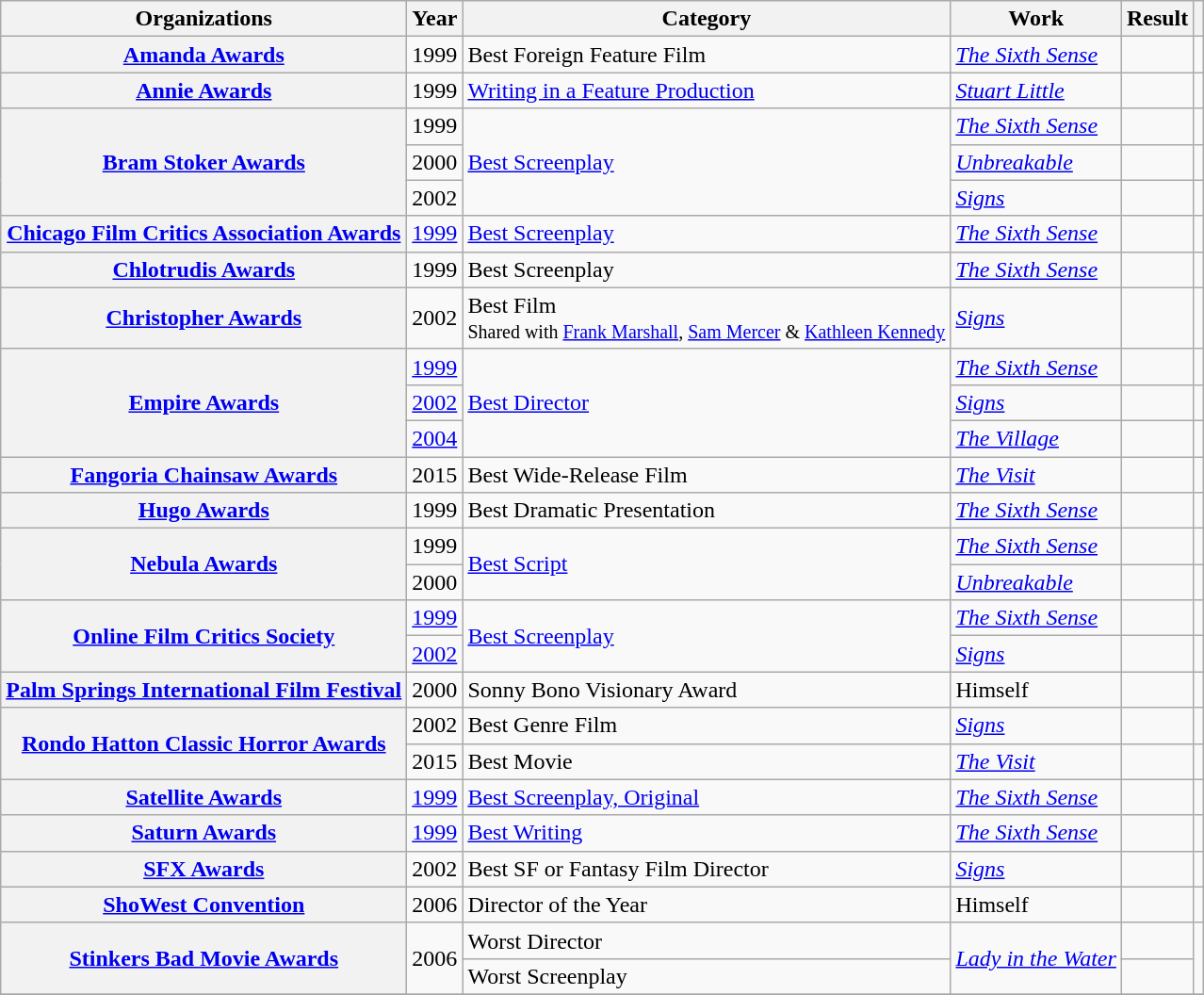<table class= "wikitable plainrowheaders sortable">
<tr>
<th>Organizations</th>
<th scope="col">Year</th>
<th scope="col">Category</th>
<th scope="col">Work</th>
<th scope="col">Result</th>
<th scope="col" class="unsortable"></th>
</tr>
<tr>
<th scope="row" rowspan="1"><a href='#'>Amanda Awards</a></th>
<td style="text-align:center;">1999</td>
<td>Best Foreign Feature Film</td>
<td><em><a href='#'>The Sixth Sense</a></em></td>
<td></td>
<td style="text-align:center;"></td>
</tr>
<tr>
<th scope="row" rowspan="1"><a href='#'>Annie Awards</a></th>
<td style="text-align:center;">1999</td>
<td><a href='#'>Writing in a Feature Production</a></td>
<td><em><a href='#'>Stuart Little</a></em></td>
<td></td>
<td style="text-align:center;"></td>
</tr>
<tr>
<th scope="row" rowspan="3"><a href='#'>Bram Stoker Awards</a></th>
<td style="text-align:center;">1999</td>
<td rowspan="3"><a href='#'>Best Screenplay</a></td>
<td><em><a href='#'>The Sixth Sense</a></em></td>
<td></td>
<td style="text-align:center;"></td>
</tr>
<tr>
<td style="text-align:center;">2000</td>
<td><em><a href='#'>Unbreakable</a></em></td>
<td></td>
<td style="text-align:center;"></td>
</tr>
<tr>
<td style="text-align:center;">2002</td>
<td><em><a href='#'>Signs</a></em></td>
<td></td>
<td style="text-align:center;"></td>
</tr>
<tr>
<th scope="row" rowspan="1"><a href='#'>Chicago Film Critics Association Awards</a></th>
<td style="text-align:center;"><a href='#'>1999</a></td>
<td><a href='#'>Best Screenplay</a></td>
<td><em><a href='#'>The Sixth Sense</a></em></td>
<td></td>
<td style="text-align:center;"></td>
</tr>
<tr>
<th scope="row" rowspan="1"><a href='#'>Chlotrudis Awards</a></th>
<td style="text-align:center;">1999</td>
<td>Best Screenplay</td>
<td><em><a href='#'>The Sixth Sense</a></em></td>
<td></td>
<td style="text-align:center;"></td>
</tr>
<tr>
<th scope="row" rowspan="1"><a href='#'>Christopher Awards</a></th>
<td style="text-align:center;">2002</td>
<td>Best Film<br><small>Shared with <a href='#'>Frank Marshall</a>, <a href='#'>Sam Mercer</a> & <a href='#'>Kathleen Kennedy</a></small></td>
<td><em><a href='#'>Signs</a></em></td>
<td></td>
<td style="text-align:center;"></td>
</tr>
<tr>
<th scope="row" rowspan="3"><a href='#'>Empire Awards</a></th>
<td style="text-align:center;"><a href='#'>1999</a></td>
<td rowspan="3"><a href='#'>Best Director</a></td>
<td><em><a href='#'>The Sixth Sense</a></em></td>
<td></td>
<td style="text-align:center;"></td>
</tr>
<tr>
<td style="text-align:center;"><a href='#'>2002</a></td>
<td><em><a href='#'>Signs</a></em></td>
<td></td>
<td style="text-align:center;"></td>
</tr>
<tr>
<td style="text-align:center;"><a href='#'>2004</a></td>
<td><em><a href='#'>The Village</a></em></td>
<td></td>
<td style="text-align:center;"></td>
</tr>
<tr>
<th scope="row" rowspan="1"><a href='#'>Fangoria Chainsaw Awards</a></th>
<td style="text-align:center;">2015</td>
<td>Best Wide-Release Film</td>
<td><em><a href='#'>The Visit</a></em></td>
<td></td>
<td style="text-align:center;"></td>
</tr>
<tr>
<th scope="row" rowspan="1"><a href='#'>Hugo Awards</a></th>
<td style="text-align:center;">1999</td>
<td>Best Dramatic Presentation</td>
<td><em><a href='#'>The Sixth Sense</a></em></td>
<td></td>
<td style="text-align:center;"></td>
</tr>
<tr>
<th scope="row" rowspan="2"><a href='#'>Nebula Awards</a></th>
<td style="text-align:center;">1999</td>
<td rowspan="2"><a href='#'>Best Script</a></td>
<td><em><a href='#'>The Sixth Sense</a></em></td>
<td></td>
<td style="text-align:center;"></td>
</tr>
<tr>
<td style="text-align:center;">2000</td>
<td><em><a href='#'>Unbreakable</a></em></td>
<td></td>
<td style="text-align:center;"></td>
</tr>
<tr>
<th scope="row" rowspan="2"><a href='#'>Online Film Critics Society</a></th>
<td style="text-align:center;"><a href='#'>1999</a></td>
<td rowspan="2"><a href='#'>Best Screenplay</a></td>
<td><em><a href='#'>The Sixth Sense</a></em></td>
<td></td>
<td style="text-align:center;"></td>
</tr>
<tr>
<td style="text-align:center;"><a href='#'>2002</a></td>
<td><em><a href='#'>Signs</a></em></td>
<td></td>
<td style="text-align:center;"></td>
</tr>
<tr>
<th scope="row" rowspan="1"><a href='#'>Palm Springs International Film Festival</a></th>
<td style="text-align:center;">2000</td>
<td>Sonny Bono Visionary Award</td>
<td>Himself</td>
<td></td>
<td style="text-align:center;"></td>
</tr>
<tr>
<th scope="row" rowspan="2"><a href='#'>Rondo Hatton Classic Horror Awards</a></th>
<td style="text-align:center;">2002</td>
<td>Best Genre Film</td>
<td><em><a href='#'>Signs</a></em></td>
<td></td>
<td style="text-align:center;"></td>
</tr>
<tr>
<td style="text-align:center;">2015</td>
<td>Best Movie</td>
<td><em><a href='#'>The Visit</a></em></td>
<td></td>
<td style="text-align:center;"></td>
</tr>
<tr>
<th scope="row" rowspan="1"><a href='#'>Satellite Awards</a></th>
<td style="text-align:center;"><a href='#'>1999</a></td>
<td><a href='#'>Best Screenplay, Original</a></td>
<td><em><a href='#'>The Sixth Sense</a></em></td>
<td></td>
<td style="text-align:center;"></td>
</tr>
<tr>
<th scope="row" rowspan="1"><a href='#'>Saturn Awards</a></th>
<td style="text-align:center;"><a href='#'>1999</a></td>
<td><a href='#'>Best Writing</a></td>
<td><em><a href='#'>The Sixth Sense</a></em></td>
<td></td>
<td style="text-align:center;"></td>
</tr>
<tr>
<th scope="row" rowspan="1"><a href='#'>SFX Awards</a></th>
<td style="text-align:center;">2002</td>
<td>Best SF or Fantasy Film Director</td>
<td><em><a href='#'>Signs</a></em></td>
<td></td>
<td style="text-align:center;"></td>
</tr>
<tr>
<th scope="row" rowspan="1"><a href='#'>ShoWest Convention</a></th>
<td style="text-align:center;">2006</td>
<td>Director of the Year</td>
<td>Himself</td>
<td></td>
<td style="text-align:center;"></td>
</tr>
<tr>
<th scope="row" rowspan="2"><a href='#'>Stinkers Bad Movie Awards</a></th>
<td style="text-align:center;", rowspan="2">2006</td>
<td>Worst Director</td>
<td rowspan="2"><em><a href='#'>Lady in the Water</a></em></td>
<td></td>
<td style="text-align:center;", rowspan=2></td>
</tr>
<tr>
<td>Worst Screenplay</td>
<td></td>
</tr>
<tr>
</tr>
</table>
